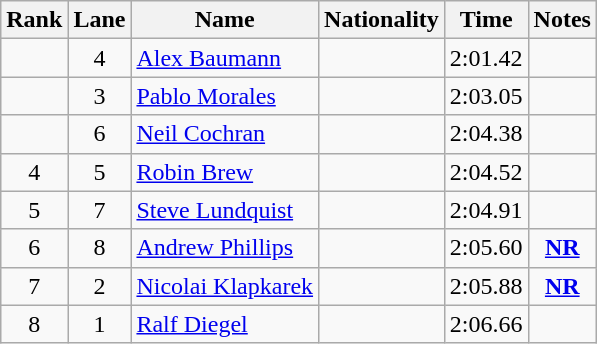<table class="wikitable sortable" style="text-align:center">
<tr>
<th>Rank</th>
<th>Lane</th>
<th>Name</th>
<th>Nationality</th>
<th>Time</th>
<th>Notes</th>
</tr>
<tr>
<td></td>
<td>4</td>
<td align=left><a href='#'>Alex Baumann</a></td>
<td align=left></td>
<td>2:01.42</td>
<td></td>
</tr>
<tr>
<td></td>
<td>3</td>
<td align=left><a href='#'>Pablo Morales</a></td>
<td align=left></td>
<td>2:03.05</td>
<td></td>
</tr>
<tr>
<td></td>
<td>6</td>
<td align=left><a href='#'>Neil Cochran</a></td>
<td align=left></td>
<td>2:04.38</td>
<td></td>
</tr>
<tr>
<td>4</td>
<td>5</td>
<td align=left><a href='#'>Robin Brew</a></td>
<td align=left></td>
<td>2:04.52</td>
<td></td>
</tr>
<tr>
<td>5</td>
<td>7</td>
<td align=left><a href='#'>Steve Lundquist</a></td>
<td align=left></td>
<td>2:04.91</td>
<td></td>
</tr>
<tr>
<td>6</td>
<td>8</td>
<td align=left><a href='#'>Andrew Phillips</a></td>
<td align=left></td>
<td>2:05.60</td>
<td><strong><a href='#'>NR</a></strong></td>
</tr>
<tr>
<td>7</td>
<td>2</td>
<td align=left><a href='#'>Nicolai Klapkarek</a></td>
<td align=left></td>
<td>2:05.88</td>
<td><strong><a href='#'>NR</a></strong></td>
</tr>
<tr>
<td>8</td>
<td>1</td>
<td align=left><a href='#'>Ralf Diegel</a></td>
<td align=left></td>
<td>2:06.66</td>
<td></td>
</tr>
</table>
